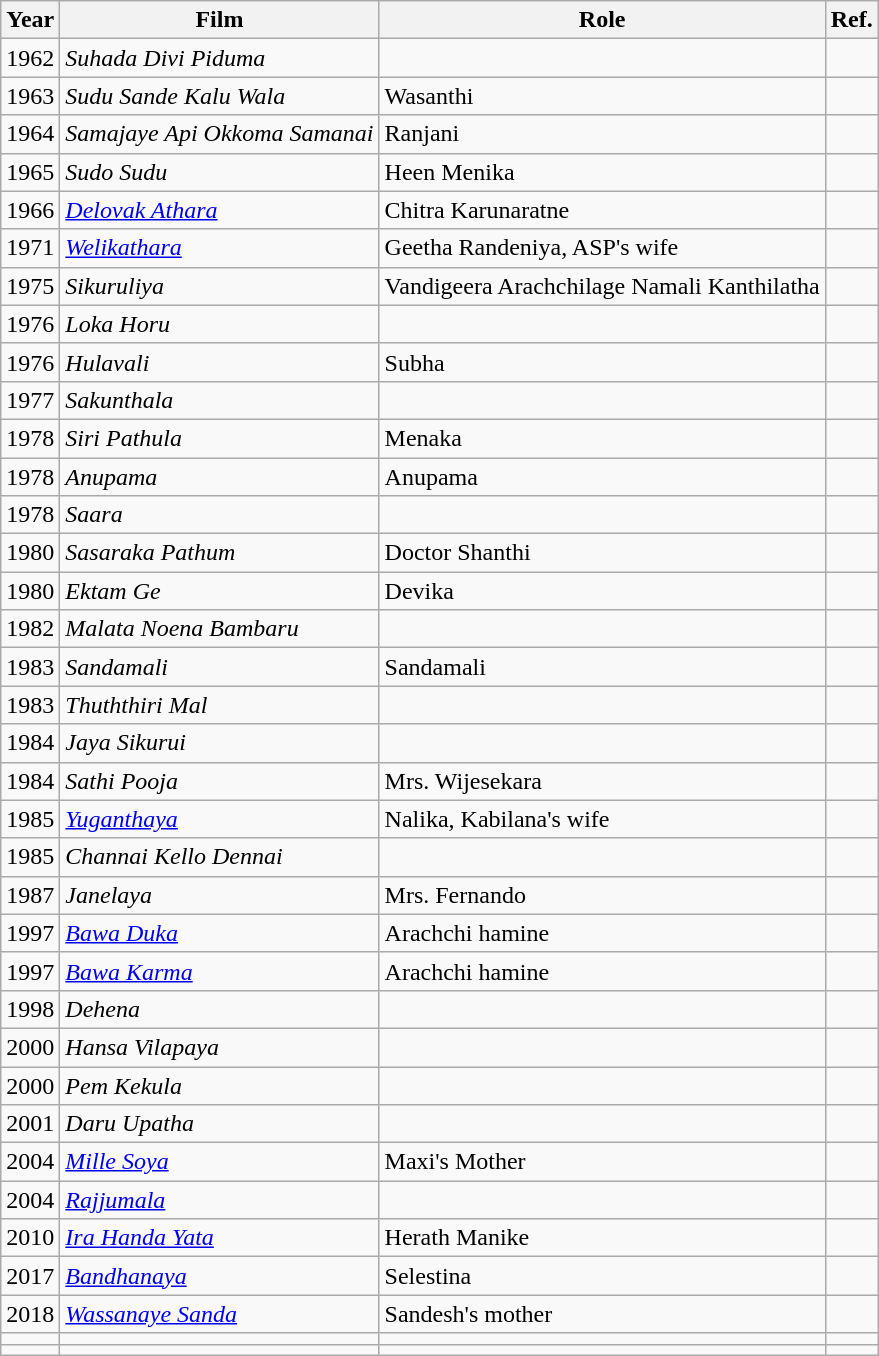<table class="wikitable">
<tr>
<th>Year</th>
<th>Film</th>
<th>Role</th>
<th>Ref.</th>
</tr>
<tr>
<td>1962</td>
<td><em>Suhada Divi Piduma</em></td>
<td></td>
<td></td>
</tr>
<tr>
<td>1963</td>
<td><em>Sudu Sande Kalu Wala</em></td>
<td>Wasanthi</td>
<td></td>
</tr>
<tr>
<td>1964</td>
<td><em>Samajaye Api Okkoma Samanai</em></td>
<td>Ranjani</td>
<td></td>
</tr>
<tr>
<td>1965</td>
<td><em>Sudo Sudu</em></td>
<td>Heen Menika</td>
<td></td>
</tr>
<tr>
<td>1966</td>
<td><em><a href='#'>Delovak Athara</a></em></td>
<td>Chitra Karunaratne</td>
<td></td>
</tr>
<tr>
<td>1971</td>
<td><em><a href='#'>Welikathara</a></em></td>
<td>Geetha Randeniya, ASP's wife</td>
<td></td>
</tr>
<tr>
<td>1975</td>
<td><em>Sikuruliya</em></td>
<td>Vandigeera Arachchilage Namali Kanthilatha</td>
<td></td>
</tr>
<tr>
<td>1976</td>
<td><em>Loka Horu</em></td>
<td></td>
<td></td>
</tr>
<tr>
<td>1976</td>
<td><em>Hulavali</em></td>
<td>Subha</td>
<td></td>
</tr>
<tr>
<td>1977</td>
<td><em>Sakunthala</em></td>
<td></td>
<td></td>
</tr>
<tr>
<td>1978</td>
<td><em>Siri Pathula</em></td>
<td>Menaka</td>
<td></td>
</tr>
<tr>
<td>1978</td>
<td><em>Anupama</em></td>
<td>Anupama</td>
<td></td>
</tr>
<tr>
<td>1978</td>
<td><em>Saara</em></td>
<td></td>
<td></td>
</tr>
<tr>
<td>1980</td>
<td><em>Sasaraka Pathum</em></td>
<td>Doctor Shanthi</td>
<td></td>
</tr>
<tr>
<td>1980</td>
<td><em>Ektam Ge</em></td>
<td>Devika</td>
<td></td>
</tr>
<tr>
<td>1982</td>
<td><em>Malata Noena Bambaru</em></td>
<td></td>
<td></td>
</tr>
<tr>
<td>1983</td>
<td><em>Sandamali</em></td>
<td>Sandamali</td>
<td></td>
</tr>
<tr>
<td>1983</td>
<td><em>Thuththiri Mal</em></td>
<td></td>
<td></td>
</tr>
<tr>
<td>1984</td>
<td><em>Jaya Sikurui</em></td>
<td></td>
<td></td>
</tr>
<tr>
<td>1984</td>
<td><em>Sathi Pooja</em></td>
<td>Mrs. Wijesekara</td>
<td></td>
</tr>
<tr>
<td>1985</td>
<td><em><a href='#'>Yuganthaya</a></em></td>
<td>Nalika, Kabilana's wife</td>
<td></td>
</tr>
<tr>
<td>1985</td>
<td><em>Channai Kello Dennai</em></td>
<td></td>
<td></td>
</tr>
<tr>
<td>1987</td>
<td><em>Janelaya</em></td>
<td>Mrs. Fernando</td>
<td></td>
</tr>
<tr>
<td>1997</td>
<td><em><a href='#'>Bawa Duka</a></em></td>
<td>Arachchi hamine</td>
<td></td>
</tr>
<tr>
<td>1997</td>
<td><em><a href='#'>Bawa Karma</a></em></td>
<td>Arachchi hamine</td>
<td></td>
</tr>
<tr>
<td>1998</td>
<td><em>Dehena</em></td>
<td></td>
<td></td>
</tr>
<tr>
<td>2000</td>
<td><em>Hansa Vilapaya</em></td>
<td></td>
<td></td>
</tr>
<tr>
<td>2000</td>
<td><em>Pem Kekula</em></td>
<td></td>
<td></td>
</tr>
<tr>
<td>2001</td>
<td><em>Daru Upatha</em></td>
<td></td>
<td></td>
</tr>
<tr>
<td>2004</td>
<td><em><a href='#'>Mille Soya</a></em></td>
<td>Maxi's Mother</td>
<td></td>
</tr>
<tr>
<td>2004</td>
<td><em><a href='#'>Rajjumala</a></em></td>
<td></td>
<td></td>
</tr>
<tr>
<td>2010</td>
<td><em><a href='#'>Ira Handa Yata</a></em></td>
<td>Herath Manike</td>
<td></td>
</tr>
<tr>
<td>2017</td>
<td><em><a href='#'>Bandhanaya</a></em></td>
<td>Selestina</td>
<td></td>
</tr>
<tr>
<td>2018</td>
<td><em><a href='#'>Wassanaye Sanda</a></em></td>
<td>Sandesh's mother</td>
<td></td>
</tr>
<tr>
<td></td>
<td></td>
<td></td>
<td></td>
</tr>
<tr>
<td></td>
<td></td>
<td></td>
<td></td>
</tr>
</table>
